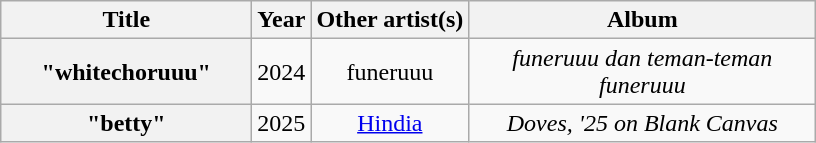<table class="wikitable plainrowheaders" style="text-align:center;">
<tr>
<th style="width:10em;">Title</th>
<th>Year</th>
<th>Other artist(s)</th>
<th style="width:14em;">Album</th>
</tr>
<tr>
<th scope="row">"whitechoruuu"</th>
<td>2024</td>
<td>funeruuu</td>
<td><em>funeruuu dan teman-teman funeruuu</em></td>
</tr>
<tr>
<th scope="row">"betty"</th>
<td>2025</td>
<td><a href='#'>Hindia</a></td>
<td><em>Doves, '25 on Blank Canvas</em></td>
</tr>
</table>
